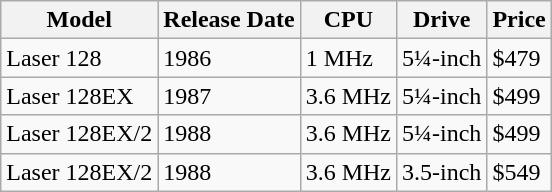<table class="wikitable">
<tr>
<th>Model</th>
<th>Release Date</th>
<th>CPU</th>
<th>Drive</th>
<th>Price</th>
</tr>
<tr>
<td>Laser 128</td>
<td>1986</td>
<td>1 MHz</td>
<td>5¼-inch</td>
<td>$479</td>
</tr>
<tr>
<td>Laser 128EX</td>
<td>1987</td>
<td>3.6 MHz</td>
<td>5¼-inch</td>
<td>$499</td>
</tr>
<tr>
<td>Laser 128EX/2</td>
<td>1988</td>
<td>3.6 MHz</td>
<td>5¼-inch</td>
<td>$499</td>
</tr>
<tr>
<td>Laser 128EX/2</td>
<td>1988</td>
<td>3.6 MHz</td>
<td>3.5-inch</td>
<td>$549</td>
</tr>
</table>
